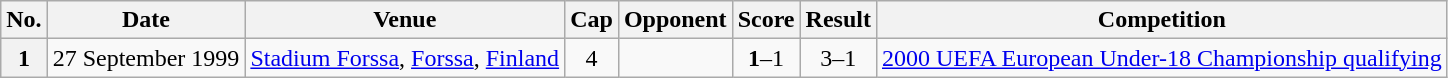<table class="wikitable sortable plainrowheaders">
<tr>
<th scope=col>No.</th>
<th scope=col data-sort-type=date>Date</th>
<th scope=col>Venue</th>
<th scope=col>Cap</th>
<th scope=col>Opponent</th>
<th scope=col>Score</th>
<th scope=col>Result</th>
<th scope=col>Competition</th>
</tr>
<tr>
<th scope=row>1</th>
<td rowspan=1>27 September 1999</td>
<td rowspan=1><a href='#'>Stadium Forssa</a>, <a href='#'>Forssa</a>, <a href='#'>Finland</a></td>
<td rowspan=1 align=center>4</td>
<td rowspan=1></td>
<td align=center><strong>1</strong>–1</td>
<td rowspan="1" style="text-align:center">3–1</td>
<td rowspan=1><a href='#'>2000 UEFA European Under-18 Championship qualifying</a></td>
</tr>
</table>
